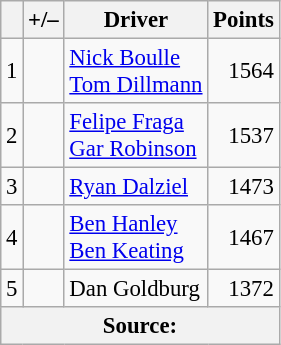<table class="wikitable" style="font-size: 95%;">
<tr>
<th scope="col"></th>
<th scope="col">+/–</th>
<th scope="col">Driver</th>
<th scope="col">Points</th>
</tr>
<tr>
<td align=center>1</td>
<td align=left></td>
<td> <a href='#'>Nick Boulle</a><br> <a href='#'>Tom Dillmann</a></td>
<td align=right>1564</td>
</tr>
<tr>
<td align=center>2</td>
<td align=left></td>
<td> <a href='#'>Felipe Fraga</a><br> <a href='#'>Gar Robinson</a></td>
<td align=right>1537</td>
</tr>
<tr>
<td align=center>3</td>
<td align=left></td>
<td> <a href='#'>Ryan Dalziel</a></td>
<td align=right>1473</td>
</tr>
<tr>
<td align=center>4</td>
<td align=left></td>
<td> <a href='#'>Ben Hanley</a><br> <a href='#'>Ben Keating</a></td>
<td align=right>1467</td>
</tr>
<tr>
<td align=center>5</td>
<td align=left></td>
<td> Dan Goldburg</td>
<td align=right>1372</td>
</tr>
<tr>
<th colspan=5>Source:</th>
</tr>
</table>
